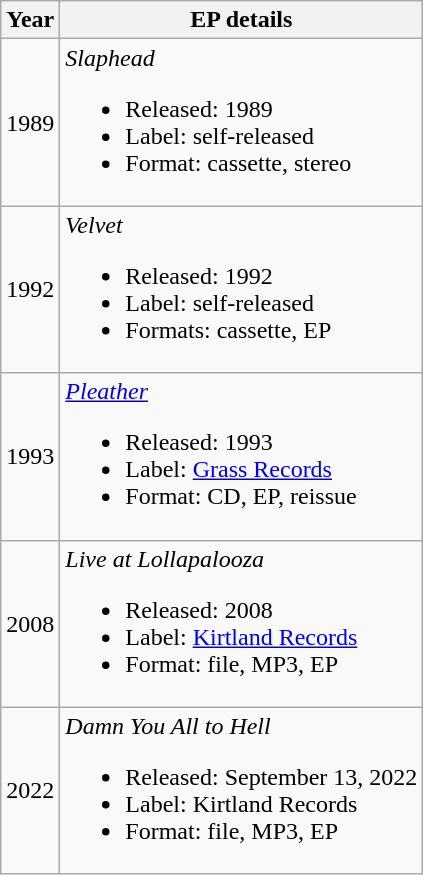<table class="wikitable">
<tr>
<th rowspan="1">Year</th>
<th rowspan="1">EP details</th>
</tr>
<tr>
<td>1989</td>
<td><em>Slaphead</em><br><ul><li>Released: 1989</li><li>Label: self-released</li><li>Format: cassette, stereo</li></ul></td>
</tr>
<tr>
<td>1992</td>
<td><em>Velvet</em><br><ul><li>Released: 1992</li><li>Label: self-released</li><li>Formats: cassette, EP</li></ul></td>
</tr>
<tr>
<td>1993</td>
<td><em><a href='#'>Pleather</a></em><br><ul><li>Released: 1993</li><li>Label: <a href='#'>Grass Records</a></li><li>Format: CD, EP, reissue</li></ul></td>
</tr>
<tr>
<td>2008</td>
<td><em>Live at Lollapalooza</em><br><ul><li>Released: 2008</li><li>Label: <a href='#'>Kirtland Records</a></li><li>Format: file, MP3, EP</li></ul></td>
</tr>
<tr>
<td>2022</td>
<td><em>Damn You All to Hell</em><br><ul><li>Released: September 13, 2022</li><li>Label: Kirtland Records</li><li>Format: file, MP3, EP</li></ul></td>
</tr>
</table>
